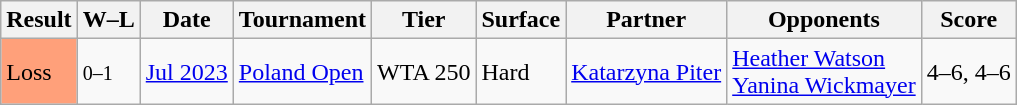<table class="sortable wikitable">
<tr>
<th>Result</th>
<th class="unsortable">W–L</th>
<th>Date</th>
<th>Tournament</th>
<th>Tier</th>
<th>Surface</th>
<th>Partner</th>
<th>Opponents</th>
<th class="unsortable">Score</th>
</tr>
<tr>
<td bgcolor=FFA07A>Loss</td>
<td><small>0–1</small></td>
<td><a href='#'>Jul 2023</a></td>
<td><a href='#'>Poland Open</a></td>
<td>WTA 250</td>
<td>Hard</td>
<td> <a href='#'>Katarzyna Piter</a></td>
<td> <a href='#'>Heather Watson</a> <br>  <a href='#'>Yanina Wickmayer</a></td>
<td>4–6, 4–6</td>
</tr>
</table>
